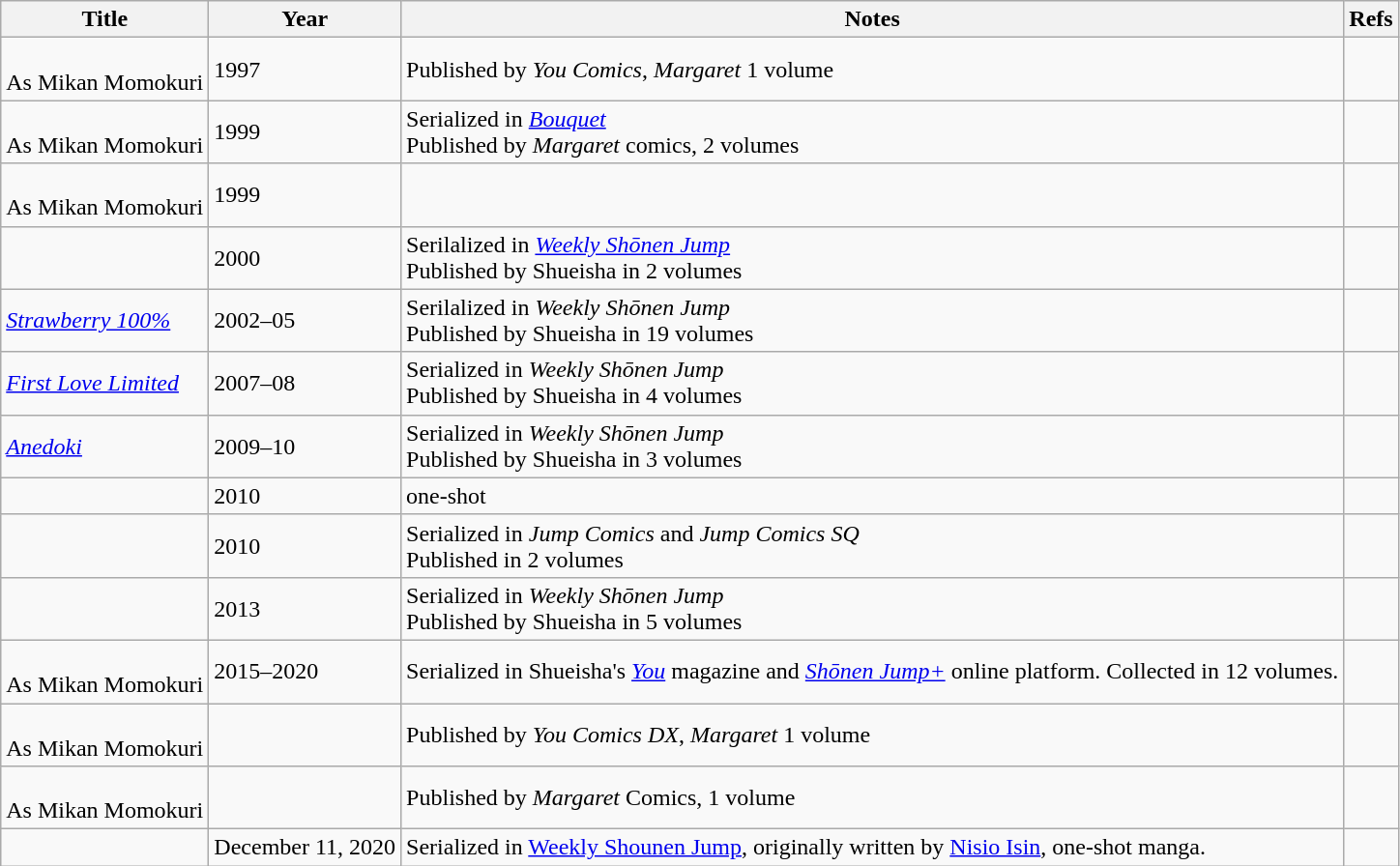<table class="wikitable sortable">
<tr>
<th>Title</th>
<th>Year</th>
<th>Notes</th>
<th>Refs</th>
</tr>
<tr>
<td><br>As Mikan Momokuri</td>
<td>1997</td>
<td>Published by <em>You Comics</em>, <em>Margaret</em> 1 volume</td>
<td></td>
</tr>
<tr>
<td><br>As Mikan Momokuri</td>
<td>1999</td>
<td>Serialized in <a href='#'><em>Bouquet</em></a><br>Published by <em>Margaret</em> comics, 2 volumes</td>
<td></td>
</tr>
<tr>
<td> <br>As Mikan Momokuri</td>
<td>1999</td>
<td></td>
<td></td>
</tr>
<tr>
<td> </td>
<td>2000</td>
<td>Serilalized in <em><a href='#'>Weekly Shōnen Jump</a></em><br>Published by Shueisha in 2 volumes</td>
<td></td>
</tr>
<tr>
<td><em><a href='#'>Strawberry 100%</a></em></td>
<td>2002–05</td>
<td>Serilalized in <em>Weekly Shōnen Jump</em><br>Published by Shueisha in 19 volumes</td>
<td></td>
</tr>
<tr>
<td><em><a href='#'>First Love Limited</a></em></td>
<td>2007–08</td>
<td>Serialized in <em>Weekly Shōnen Jump</em><br>Published by Shueisha in 4 volumes</td>
<td></td>
</tr>
<tr>
<td><em><a href='#'>Anedoki</a></em></td>
<td>2009–10</td>
<td>Serialized in <em>Weekly Shōnen Jump</em><br>Published by Shueisha in 3 volumes</td>
<td></td>
</tr>
<tr>
<td></td>
<td>2010</td>
<td>one-shot</td>
<td></td>
</tr>
<tr>
<td></td>
<td>2010</td>
<td>Serialized in <em>Jump Comics</em> and <em>Jump Comics SQ</em><br>Published in 2 volumes</td>
<td></td>
</tr>
<tr>
<td></td>
<td>2013</td>
<td>Serialized in <em>Weekly Shōnen Jump</em><br>Published by Shueisha in 5 volumes</td>
<td></td>
</tr>
<tr>
<td> <br>As Mikan Momokuri</td>
<td>2015–2020</td>
<td>Serialized in Shueisha's <em><a href='#'>You</a></em> magazine and <em><a href='#'>Shōnen Jump+</a></em> online platform. Collected in 12 volumes.</td>
<td></td>
</tr>
<tr>
<td><br>As Mikan Momokuri</td>
<td></td>
<td>Published by <em>You Comics DX</em>, <em>Margaret</em> 1 volume</td>
<td></td>
</tr>
<tr>
<td><br>As Mikan Momokuri</td>
<td></td>
<td>Published by <em>Margaret</em> Comics, 1 volume</td>
<td></td>
</tr>
<tr>
<td> <br></td>
<td>December 11, 2020</td>
<td>Serialized in <a href='#'>Weekly Shounen Jump</a>, originally written by <a href='#'>Nisio Isin</a>, one-shot manga.</td>
</tr>
</table>
